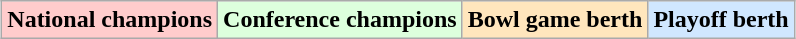<table class="wikitable" style="margin:1em auto;">
<tr>
<td bgcolor="#FFCCCC"><strong>National champions</strong></td>
<td bgcolor="#ddffdd"><strong>Conference champions</strong></td>
<td bgcolor="#ffe6bd"><strong>Bowl game berth</strong></td>
<td bgcolor="#d0e7ff"><strong>Playoff berth</strong></td>
</tr>
</table>
